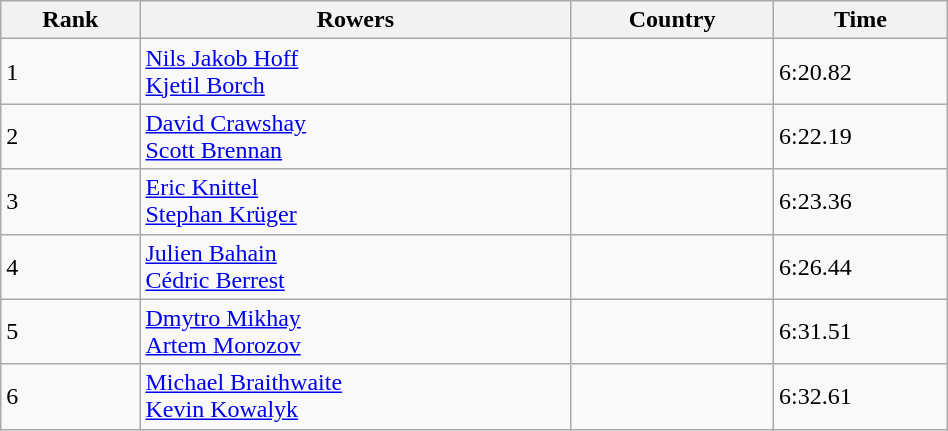<table class="wikitable sortable" width=50%>
<tr>
<th>Rank</th>
<th>Rowers</th>
<th>Country</th>
<th>Time</th>
</tr>
<tr>
<td>1</td>
<td><a href='#'>Nils Jakob Hoff</a><br><a href='#'>Kjetil Borch</a></td>
<td></td>
<td>6:20.82</td>
</tr>
<tr>
<td>2</td>
<td><a href='#'>David Crawshay</a><br><a href='#'>Scott Brennan</a></td>
<td></td>
<td>6:22.19</td>
</tr>
<tr>
<td>3</td>
<td><a href='#'>Eric Knittel</a><br><a href='#'>Stephan Krüger</a></td>
<td></td>
<td>6:23.36</td>
</tr>
<tr>
<td>4</td>
<td><a href='#'>Julien Bahain</a><br><a href='#'>Cédric Berrest</a></td>
<td></td>
<td>6:26.44</td>
</tr>
<tr>
<td>5</td>
<td><a href='#'>Dmytro Mikhay</a><br><a href='#'>Artem Morozov</a></td>
<td></td>
<td>6:31.51</td>
</tr>
<tr>
<td>6</td>
<td><a href='#'>Michael Braithwaite</a><br><a href='#'>Kevin Kowalyk</a></td>
<td></td>
<td>6:32.61</td>
</tr>
</table>
